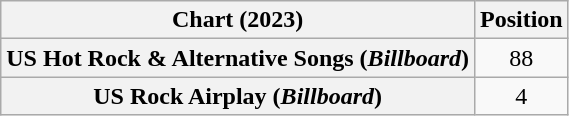<table class="wikitable sortable plainrowheaders" style="text-align: center">
<tr>
<th scope="col">Chart (2023)</th>
<th scope="col">Position</th>
</tr>
<tr>
<th scope="row">US Hot Rock & Alternative Songs (<em>Billboard</em>)</th>
<td>88</td>
</tr>
<tr>
<th scope="row">US Rock Airplay (<em>Billboard</em>)</th>
<td>4</td>
</tr>
</table>
